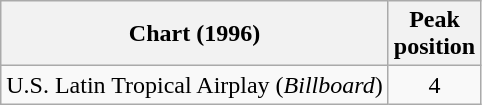<table class="wikitable">
<tr>
<th>Chart (1996)</th>
<th>Peak<br>position</th>
</tr>
<tr>
<td>U.S. Latin Tropical Airplay (<em>Billboard</em>)</td>
<td style="text-align:center;">4</td>
</tr>
</table>
